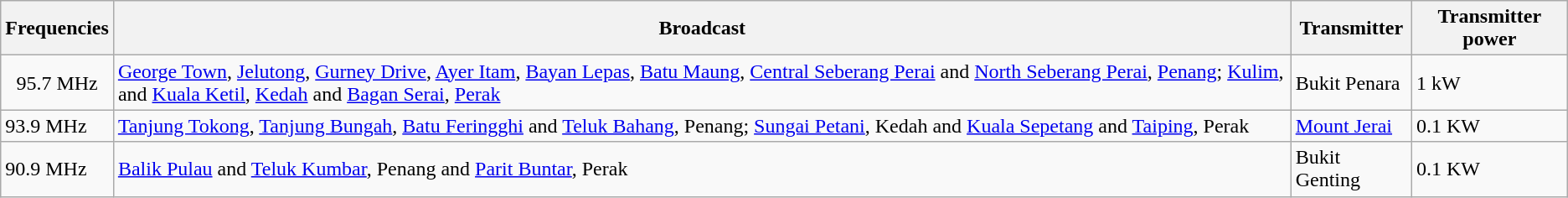<table class="wikitable">
<tr>
<th>Frequencies</th>
<th>Broadcast</th>
<th>Transmitter</th>
<th>Transmitter power</th>
</tr>
<tr>
<td style="text-align:center;">95.7 MHz</td>
<td><a href='#'>George Town</a>, <a href='#'>Jelutong</a>, <a href='#'>Gurney Drive</a>, <a href='#'>Ayer Itam</a>, <a href='#'>Bayan Lepas</a>, <a href='#'>Batu Maung</a>, <a href='#'>Central Seberang Perai</a> and <a href='#'>North Seberang Perai</a>, <a href='#'>Penang</a>; <a href='#'>Kulim</a>, and <a href='#'>Kuala Ketil</a>, <a href='#'>Kedah</a> and <a href='#'>Bagan Serai</a>, <a href='#'>Perak</a></td>
<td>Bukit Penara</td>
<td>1 kW</td>
</tr>
<tr>
<td>93.9 MHz</td>
<td><a href='#'>Tanjung Tokong</a>, <a href='#'>Tanjung Bungah</a>, <a href='#'>Batu Feringghi</a> and <a href='#'>Teluk Bahang</a>, Penang; <a href='#'>Sungai Petani</a>, Kedah and <a href='#'>Kuala Sepetang</a> and <a href='#'>Taiping</a>, Perak</td>
<td><a href='#'>Mount Jerai</a></td>
<td>0.1 KW</td>
</tr>
<tr>
<td>90.9 MHz</td>
<td><a href='#'>Balik Pulau</a> and <a href='#'>Teluk Kumbar</a>, Penang and  <a href='#'>Parit Buntar</a>, Perak</td>
<td>Bukit Genting</td>
<td>0.1 KW</td>
</tr>
</table>
